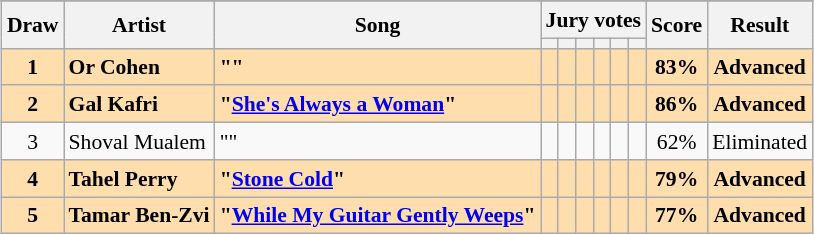<table class="sortable wikitable" style="margin: 1em auto 1em auto; text-align:center; font-size:90%; line-height:18px;">
<tr>
</tr>
<tr>
<th rowspan="2">Draw</th>
<th rowspan="2">Artist</th>
<th rowspan="2">Song</th>
<th colspan="6" class="unsortable">Jury votes</th>
<th rowspan="2">Score</th>
<th rowspan="2">Result</th>
</tr>
<tr>
<th class="unsortable"></th>
<th class="unsortable"></th>
<th class="unsortable"></th>
<th class="unsortable"></th>
<th class="unsortable"></th>
<th class="unsortable"></th>
</tr>
<tr style="font-weight:bold; background:navajowhite;">
<td>1</td>
<td align="left">Or Cohen</td>
<td align="left">""</td>
<td></td>
<td></td>
<td></td>
<td></td>
<td></td>
<td></td>
<td>83%</td>
<td>Advanced</td>
</tr>
<tr style="font-weight:bold; background:navajowhite;">
<td>2</td>
<td align="left">Gal Kafri</td>
<td align="left">"<a href='#'>She's Always a Woman</a>"</td>
<td></td>
<td></td>
<td></td>
<td></td>
<td></td>
<td></td>
<td>86%</td>
<td>Advanced</td>
</tr>
<tr>
<td>3</td>
<td align="left">Shoval Mualem</td>
<td align="left">""</td>
<td></td>
<td></td>
<td></td>
<td></td>
<td></td>
<td></td>
<td>62%</td>
<td>Eliminated</td>
</tr>
<tr style="font-weight:bold; background:navajowhite;">
<td>4</td>
<td align="left">Tahel Perry</td>
<td align="left">"<a href='#'>Stone Cold</a>"</td>
<td></td>
<td></td>
<td></td>
<td></td>
<td></td>
<td></td>
<td>79%</td>
<td>Advanced</td>
</tr>
<tr style="font-weight:bold; background:navajowhite;">
<td>5</td>
<td align="left">Tamar Ben-Zvi</td>
<td align="left">"<a href='#'>While My Guitar Gently Weeps</a>"</td>
<td></td>
<td></td>
<td></td>
<td></td>
<td></td>
<td></td>
<td>77%</td>
<td>Advanced</td>
</tr>
</table>
